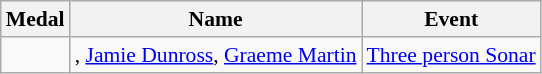<table class="wikitable sortable" style="font-size:90%">
<tr>
<th>Medal</th>
<th>Name</th>
<th>Event</th>
</tr>
<tr>
<td></td>
<td>, <a href='#'>Jamie Dunross</a>, <a href='#'>Graeme Martin</a></td>
<td><a href='#'>Three person Sonar</a></td>
</tr>
</table>
